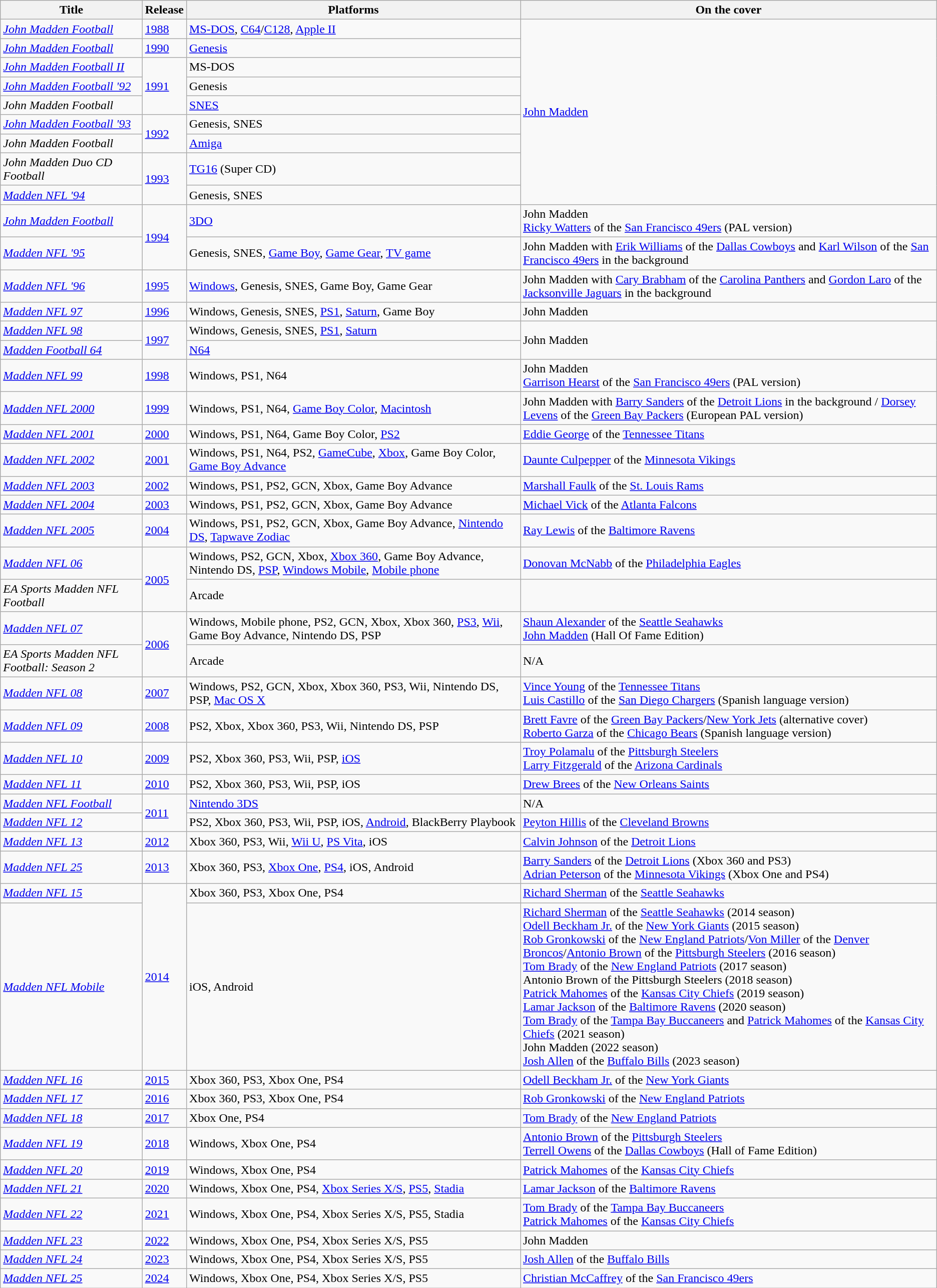<table class="wikitable sortable">
<tr>
<th>Title</th>
<th>Release</th>
<th>Platforms</th>
<th>On the cover</th>
</tr>
<tr>
<td><em><a href='#'>John Madden Football</a></em></td>
<td><a href='#'>1988</a></td>
<td><a href='#'>MS-DOS</a>, <a href='#'>C64</a>/<a href='#'>C128</a>, <a href='#'>Apple II</a></td>
<td rowspan="9"><a href='#'>John Madden</a></td>
</tr>
<tr>
<td><em><a href='#'>John Madden Football</a></em></td>
<td><a href='#'>1990</a></td>
<td><a href='#'>Genesis</a></td>
</tr>
<tr>
<td><em><a href='#'>John Madden Football II</a></em></td>
<td rowspan="3"><a href='#'>1991</a></td>
<td>MS-DOS</td>
</tr>
<tr>
<td><em><a href='#'>John Madden Football '92</a></em></td>
<td>Genesis</td>
</tr>
<tr>
<td><em>John Madden Football</em></td>
<td><a href='#'>SNES</a></td>
</tr>
<tr>
<td><em><a href='#'>John Madden Football '93</a></em></td>
<td rowspan="2"><a href='#'>1992</a></td>
<td>Genesis, SNES</td>
</tr>
<tr>
<td><em>John Madden Football</em></td>
<td><a href='#'>Amiga</a></td>
</tr>
<tr>
<td><em>John Madden Duo CD Football</em></td>
<td rowspan="2"><a href='#'>1993</a></td>
<td><a href='#'>TG16</a> (Super CD)</td>
</tr>
<tr>
<td><em><a href='#'>Madden NFL '94</a></em></td>
<td>Genesis, SNES</td>
</tr>
<tr>
<td><em><a href='#'>John Madden Football</a></em></td>
<td rowspan="2"><a href='#'>1994</a></td>
<td><a href='#'>3DO</a></td>
<td>John Madden<br><a href='#'>Ricky Watters</a> of the <a href='#'>San Francisco 49ers</a> (PAL version)</td>
</tr>
<tr>
<td><em><a href='#'>Madden NFL '95</a></em></td>
<td>Genesis, SNES, <a href='#'>Game Boy</a>, <a href='#'>Game Gear</a>, <a href='#'>TV game</a></td>
<td>John Madden with <a href='#'>Erik Williams</a> of the <a href='#'>Dallas Cowboys</a> and <a href='#'>Karl Wilson</a> of the <a href='#'>San Francisco 49ers</a> in the background</td>
</tr>
<tr>
<td><em><a href='#'>Madden NFL '96</a></em></td>
<td><a href='#'>1995</a></td>
<td><a href='#'>Windows</a>, Genesis, SNES, Game Boy, Game Gear</td>
<td>John Madden with <a href='#'>Cary Brabham</a> of the <a href='#'>Carolina Panthers</a> and <a href='#'>Gordon Laro</a> of the <a href='#'>Jacksonville Jaguars</a> in the background</td>
</tr>
<tr>
<td><em><a href='#'>Madden NFL 97</a></em></td>
<td><a href='#'>1996</a></td>
<td>Windows, Genesis, SNES, <a href='#'>PS1</a>, <a href='#'>Saturn</a>, Game Boy</td>
<td>John Madden</td>
</tr>
<tr>
<td><em><a href='#'>Madden NFL 98</a></em></td>
<td rowspan="2"><a href='#'>1997</a></td>
<td>Windows, Genesis, SNES, <a href='#'>PS1</a>, <a href='#'>Saturn</a></td>
<td rowspan="2">John Madden</td>
</tr>
<tr>
<td><em><a href='#'>Madden Football 64</a></em></td>
<td><a href='#'>N64</a></td>
</tr>
<tr>
<td><em><a href='#'>Madden NFL 99</a></em></td>
<td><a href='#'>1998</a></td>
<td>Windows, PS1, N64</td>
<td>John Madden <br><a href='#'>Garrison Hearst</a> of the <a href='#'>San Francisco 49ers</a> (PAL version)</td>
</tr>
<tr>
<td><em><a href='#'>Madden NFL 2000</a></em></td>
<td><a href='#'>1999</a></td>
<td>Windows, PS1, N64, <a href='#'>Game Boy Color</a>, <a href='#'>Macintosh</a></td>
<td>John Madden with <a href='#'>Barry Sanders</a> of the <a href='#'>Detroit Lions</a> in the background / <a href='#'>Dorsey Levens</a> of the <a href='#'>Green Bay Packers</a> (European PAL version)</td>
</tr>
<tr>
<td><em><a href='#'>Madden NFL 2001</a></em></td>
<td><a href='#'>2000</a></td>
<td>Windows, PS1, N64, Game Boy Color, <a href='#'>PS2</a></td>
<td><a href='#'>Eddie George</a> of the <a href='#'>Tennessee Titans</a></td>
</tr>
<tr>
<td><em><a href='#'>Madden NFL 2002</a></em></td>
<td><a href='#'>2001</a></td>
<td>Windows, PS1, N64, PS2, <a href='#'>GameCube</a>, <a href='#'>Xbox</a>, Game Boy Color, <a href='#'>Game Boy Advance</a></td>
<td><a href='#'>Daunte Culpepper</a> of the <a href='#'>Minnesota Vikings</a></td>
</tr>
<tr>
<td><em><a href='#'>Madden NFL 2003</a></em></td>
<td><a href='#'>2002</a></td>
<td>Windows, PS1, PS2, GCN, Xbox, Game Boy Advance</td>
<td><a href='#'>Marshall Faulk</a> of the <a href='#'>St. Louis Rams</a></td>
</tr>
<tr>
<td><em><a href='#'>Madden NFL 2004</a></em></td>
<td><a href='#'>2003</a></td>
<td>Windows, PS1, PS2, GCN, Xbox, Game Boy Advance</td>
<td><a href='#'>Michael Vick</a> of the <a href='#'>Atlanta Falcons</a></td>
</tr>
<tr>
<td><em><a href='#'>Madden NFL 2005</a></em></td>
<td><a href='#'>2004</a></td>
<td>Windows, PS1, PS2, GCN, Xbox, Game Boy Advance, <a href='#'>Nintendo DS</a>, <a href='#'>Tapwave Zodiac</a></td>
<td><a href='#'>Ray Lewis</a> of the <a href='#'>Baltimore Ravens</a></td>
</tr>
<tr>
<td><em><a href='#'>Madden NFL 06</a></em></td>
<td rowspan="2"><a href='#'>2005</a></td>
<td>Windows, PS2, GCN, Xbox, <a href='#'>Xbox 360</a>, Game Boy Advance, Nintendo DS, <a href='#'>PSP</a>, <a href='#'>Windows Mobile</a>, <a href='#'>Mobile phone</a></td>
<td><a href='#'>Donovan McNabb</a> of the <a href='#'>Philadelphia Eagles</a></td>
</tr>
<tr>
<td><em>EA Sports Madden NFL Football</em></td>
<td>Arcade</td>
<td></td>
</tr>
<tr>
<td><em><a href='#'>Madden NFL 07</a></em></td>
<td rowspan="2"><a href='#'>2006</a></td>
<td>Windows, Mobile phone, PS2, GCN, Xbox, Xbox 360, <a href='#'>PS3</a>, <a href='#'>Wii</a>, Game Boy Advance, Nintendo DS, PSP</td>
<td><a href='#'>Shaun Alexander</a> of the <a href='#'>Seattle Seahawks</a> <br><a href='#'>John Madden</a> (Hall Of Fame Edition)</td>
</tr>
<tr>
<td><em>EA Sports Madden NFL Football: Season 2</em></td>
<td>Arcade</td>
<td>N/A</td>
</tr>
<tr>
<td><em><a href='#'>Madden NFL 08</a></em></td>
<td><a href='#'>2007</a></td>
<td>Windows, PS2, GCN, Xbox, Xbox 360, PS3, Wii, Nintendo DS, PSP, <a href='#'>Mac OS X</a></td>
<td><a href='#'>Vince Young</a> of the <a href='#'>Tennessee Titans</a> <br><a href='#'>Luis Castillo</a> of the <a href='#'>San Diego Chargers</a> (Spanish language version)</td>
</tr>
<tr>
<td><em><a href='#'>Madden NFL 09</a></em></td>
<td><a href='#'>2008</a></td>
<td>PS2, Xbox, Xbox 360, PS3, Wii, Nintendo DS, PSP</td>
<td><a href='#'>Brett Favre</a> of the <a href='#'>Green Bay Packers</a>/<a href='#'>New York Jets</a> (alternative cover)<br><a href='#'>Roberto Garza</a> of the <a href='#'>Chicago Bears</a> (Spanish language version)</td>
</tr>
<tr>
<td><em><a href='#'>Madden NFL 10</a></em></td>
<td><a href='#'>2009</a></td>
<td>PS2, Xbox 360, PS3, Wii, PSP, <a href='#'>iOS</a></td>
<td><a href='#'>Troy Polamalu</a> of the <a href='#'>Pittsburgh Steelers</a> <br><a href='#'>Larry Fitzgerald</a> of the <a href='#'>Arizona Cardinals</a></td>
</tr>
<tr>
<td><em><a href='#'>Madden NFL 11</a></em></td>
<td><a href='#'>2010</a></td>
<td>PS2, Xbox 360, PS3, Wii, PSP, iOS</td>
<td><a href='#'>Drew Brees</a> of the <a href='#'>New Orleans Saints</a></td>
</tr>
<tr>
<td><em><a href='#'>Madden NFL Football</a></em></td>
<td rowspan="2"><a href='#'>2011</a></td>
<td><a href='#'>Nintendo 3DS</a></td>
<td>N/A</td>
</tr>
<tr>
<td><em><a href='#'>Madden NFL 12</a></em></td>
<td>PS2, Xbox 360, PS3, Wii, PSP, iOS, <a href='#'>Android</a>, BlackBerry Playbook</td>
<td><a href='#'>Peyton Hillis</a> of the <a href='#'>Cleveland Browns</a></td>
</tr>
<tr>
<td><em><a href='#'>Madden NFL 13</a></em></td>
<td><a href='#'>2012</a></td>
<td>Xbox 360, PS3, Wii, <a href='#'>Wii U</a>, <a href='#'>PS Vita</a>, iOS</td>
<td><a href='#'>Calvin Johnson</a> of the <a href='#'>Detroit Lions</a></td>
</tr>
<tr>
<td><em><a href='#'>Madden NFL 25</a></em></td>
<td><a href='#'>2013</a></td>
<td>Xbox 360, PS3, <a href='#'>Xbox One</a>, <a href='#'>PS4</a>, iOS, Android</td>
<td><a href='#'>Barry Sanders</a> of the <a href='#'>Detroit Lions</a> (Xbox 360 and PS3) <br><a href='#'>Adrian Peterson</a> of the <a href='#'>Minnesota Vikings</a> (Xbox One and PS4)</td>
</tr>
<tr>
<td><em><a href='#'>Madden NFL 15</a></em></td>
<td rowspan="2"><a href='#'>2014</a></td>
<td>Xbox 360, PS3, Xbox One, PS4</td>
<td><a href='#'>Richard Sherman</a> of the <a href='#'>Seattle Seahawks</a></td>
</tr>
<tr>
<td><em><a href='#'>Madden NFL Mobile</a></em></td>
<td>iOS, Android</td>
<td><a href='#'>Richard Sherman</a> of the <a href='#'>Seattle Seahawks</a> (2014 season) <br><a href='#'>Odell Beckham Jr.</a> of the <a href='#'>New York Giants</a> (2015 season)<br><a href='#'>Rob Gronkowski</a> of the <a href='#'>New England Patriots</a>/<a href='#'>Von Miller</a> of the <a href='#'>Denver Broncos</a>/<a href='#'>Antonio Brown</a> of the <a href='#'>Pittsburgh Steelers</a> (2016 season)<br><a href='#'>Tom Brady</a> of the <a href='#'>New England Patriots</a> (2017 season)<br>Antonio Brown of the Pittsburgh Steelers (2018 season)<br><a href='#'>Patrick Mahomes</a> of the <a href='#'>Kansas City Chiefs</a> (2019 season)<br><a href='#'>Lamar Jackson</a> of the <a href='#'>Baltimore Ravens</a> (2020 season)<br><a href='#'>Tom Brady</a> of the <a href='#'>Tampa Bay Buccaneers</a> and <a href='#'>Patrick Mahomes</a> of the <a href='#'>Kansas City Chiefs</a> (2021 season)<br>John Madden (2022 season)<br><a href='#'>Josh Allen</a> of the <a href='#'>Buffalo Bills</a> (2023 season)</td>
</tr>
<tr>
<td><em><a href='#'>Madden NFL 16</a></em></td>
<td><a href='#'>2015</a></td>
<td>Xbox 360, PS3, Xbox One, PS4</td>
<td><a href='#'>Odell Beckham Jr.</a> of the <a href='#'>New York Giants</a></td>
</tr>
<tr>
<td><em><a href='#'>Madden NFL 17</a></em></td>
<td><a href='#'>2016</a></td>
<td>Xbox 360, PS3, Xbox One, PS4</td>
<td><a href='#'>Rob Gronkowski</a> of the <a href='#'>New England Patriots</a></td>
</tr>
<tr>
<td><em><a href='#'>Madden NFL 18</a></em></td>
<td><a href='#'>2017</a></td>
<td>Xbox One, PS4</td>
<td><a href='#'>Tom Brady</a> of the <a href='#'>New England Patriots</a></td>
</tr>
<tr>
<td><em><a href='#'>Madden NFL 19</a></em></td>
<td><a href='#'>2018</a></td>
<td>Windows, Xbox One, PS4</td>
<td><a href='#'>Antonio Brown</a> of the <a href='#'>Pittsburgh Steelers</a> <br><a href='#'>Terrell Owens</a> of the <a href='#'>Dallas Cowboys</a> (Hall of Fame Edition)</td>
</tr>
<tr>
<td><em><a href='#'>Madden NFL 20</a></em></td>
<td><a href='#'>2019</a></td>
<td>Windows, Xbox One, PS4</td>
<td><a href='#'>Patrick Mahomes</a> of the <a href='#'>Kansas City Chiefs</a></td>
</tr>
<tr>
<td><em><a href='#'>Madden NFL 21</a></em></td>
<td><a href='#'>2020</a></td>
<td>Windows, Xbox One, PS4, <a href='#'>Xbox Series X/S</a>, <a href='#'>PS5</a>, <a href='#'>Stadia</a></td>
<td><a href='#'>Lamar Jackson</a> of the <a href='#'>Baltimore Ravens</a></td>
</tr>
<tr>
<td><em><a href='#'>Madden NFL 22</a></em></td>
<td><a href='#'>2021</a></td>
<td>Windows, Xbox One, PS4, Xbox Series X/S, PS5, Stadia</td>
<td><a href='#'>Tom Brady</a> of the <a href='#'>Tampa Bay Buccaneers</a><br><a href='#'>Patrick Mahomes</a> of the <a href='#'>Kansas City Chiefs</a></td>
</tr>
<tr>
<td><em><a href='#'>Madden NFL 23</a></em></td>
<td><a href='#'>2022</a></td>
<td>Windows, Xbox One, PS4, Xbox Series X/S, PS5</td>
<td>John Madden</td>
</tr>
<tr>
<td><em><a href='#'>Madden NFL 24</a></em></td>
<td><a href='#'>2023</a></td>
<td>Windows, Xbox One, PS4, Xbox Series X/S, PS5</td>
<td><a href='#'>Josh Allen</a> of the <a href='#'>Buffalo Bills</a></td>
</tr>
<tr>
<td><em><a href='#'>Madden NFL 25</a></em></td>
<td><a href='#'>2024</a></td>
<td>Windows, Xbox One, PS4, Xbox Series X/S, PS5</td>
<td><a href='#'>Christian McCaffrey</a> of the <a href='#'>San Francisco 49ers</a></td>
</tr>
</table>
